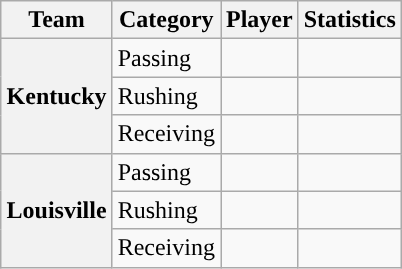<table class="wikitable" style="float:right">
<tr>
<th>Team</th>
<th>Category</th>
<th>Player</th>
<th>Statistics</th>
</tr>
<tr>
<th rowspan=3>Kentucky</th>
<td>Passing</td>
<td></td>
<td></td>
</tr>
<tr>
<td>Rushing</td>
<td></td>
<td></td>
</tr>
<tr>
<td>Receiving</td>
<td></td>
<td></td>
</tr>
<tr>
<th rowspan=3>Louisville</th>
<td>Passing</td>
<td></td>
<td></td>
</tr>
<tr>
<td>Rushing</td>
<td></td>
<td></td>
</tr>
<tr>
<td>Receiving</td>
<td></td>
<td></td>
</tr>
</table>
